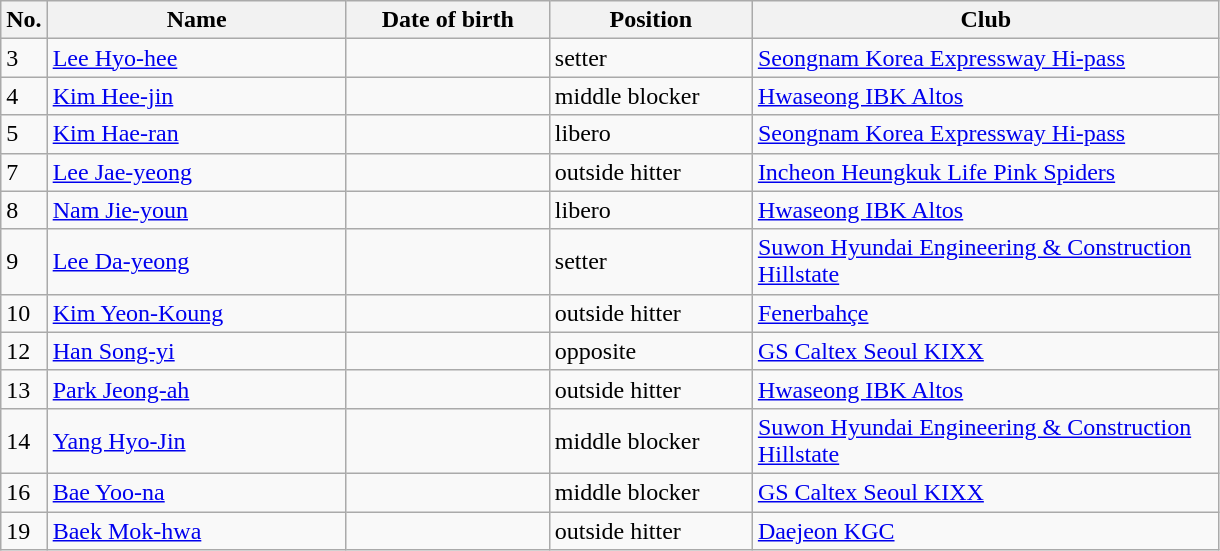<table class=wikitable sortable style=font-size:100%; text-align:center;>
<tr>
<th>No.</th>
<th style=width:12em>Name</th>
<th style=width:8em>Date of birth</th>
<th style=width:8em>Position</th>
<th style=width:19em>Club</th>
</tr>
<tr>
<td>3</td>
<td><a href='#'>Lee Hyo-hee</a></td>
<td></td>
<td>setter</td>
<td> <a href='#'>Seongnam Korea Expressway Hi-pass</a></td>
</tr>
<tr>
<td>4</td>
<td><a href='#'>Kim Hee-jin</a></td>
<td></td>
<td>middle blocker</td>
<td> <a href='#'>Hwaseong IBK Altos</a></td>
</tr>
<tr>
<td>5</td>
<td><a href='#'>Kim Hae-ran</a></td>
<td></td>
<td>libero</td>
<td> <a href='#'>Seongnam Korea Expressway Hi-pass</a></td>
</tr>
<tr>
<td>7</td>
<td><a href='#'>Lee Jae-yeong</a></td>
<td></td>
<td>outside hitter</td>
<td> <a href='#'>Incheon Heungkuk Life Pink Spiders</a></td>
</tr>
<tr>
<td>8</td>
<td><a href='#'>Nam Jie-youn</a></td>
<td></td>
<td>libero</td>
<td> <a href='#'>Hwaseong IBK Altos</a></td>
</tr>
<tr>
<td>9</td>
<td><a href='#'>Lee Da-yeong</a></td>
<td></td>
<td>setter</td>
<td> <a href='#'>Suwon Hyundai Engineering & Construction Hillstate</a></td>
</tr>
<tr>
<td>10</td>
<td><a href='#'>Kim Yeon-Koung</a></td>
<td></td>
<td>outside hitter</td>
<td> <a href='#'>Fenerbahçe</a></td>
</tr>
<tr>
<td>12</td>
<td><a href='#'>Han Song-yi</a></td>
<td></td>
<td>opposite</td>
<td> <a href='#'>GS Caltex Seoul KIXX</a></td>
</tr>
<tr>
<td>13</td>
<td><a href='#'>Park Jeong-ah</a></td>
<td></td>
<td>outside hitter</td>
<td> <a href='#'>Hwaseong IBK Altos</a></td>
</tr>
<tr>
<td>14</td>
<td><a href='#'>Yang Hyo-Jin</a></td>
<td></td>
<td>middle blocker</td>
<td> <a href='#'>Suwon Hyundai Engineering & Construction Hillstate</a></td>
</tr>
<tr>
<td>16</td>
<td><a href='#'>Bae Yoo-na</a></td>
<td></td>
<td>middle blocker</td>
<td> <a href='#'>GS Caltex Seoul KIXX</a></td>
</tr>
<tr>
<td>19</td>
<td><a href='#'>Baek Mok-hwa</a></td>
<td></td>
<td>outside hitter</td>
<td> <a href='#'>Daejeon KGC</a></td>
</tr>
</table>
